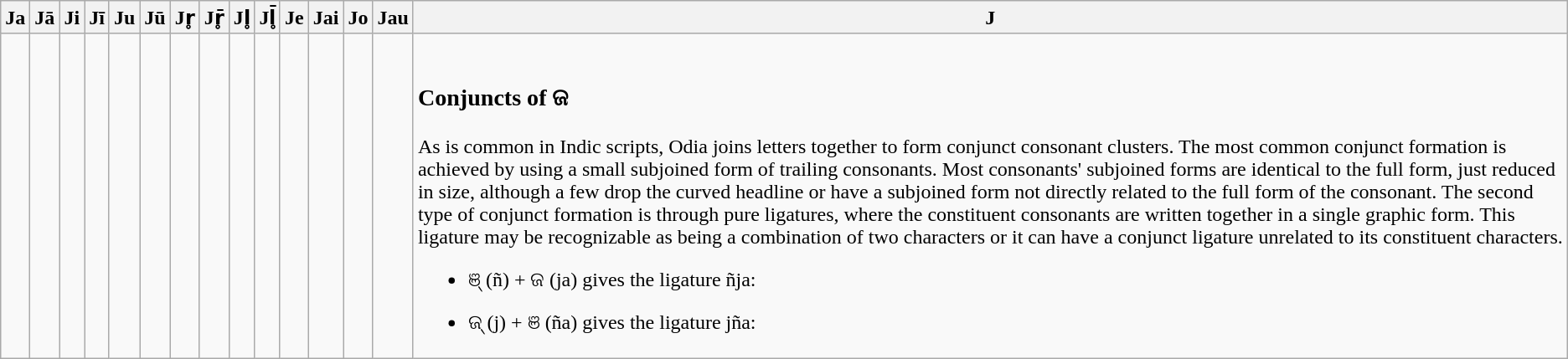<table class=wikitable>
<tr>
<th>Ja</th>
<th>Jā</th>
<th>Ji</th>
<th>Jī</th>
<th>Ju</th>
<th>Jū</th>
<th>Jr̥</th>
<th>Jr̥̄</th>
<th>Jl̥</th>
<th>Jl̥̄</th>
<th>Je</th>
<th>Jai</th>
<th>Jo</th>
<th>Jau</th>
<th>J</th>
</tr>
<tr>
<td></td>
<td></td>
<td></td>
<td></td>
<td></td>
<td></td>
<td></td>
<td></td>
<td></td>
<td></td>
<td></td>
<td></td>
<td></td>
<td></td>
<td><br><h3>Conjuncts of ଜ</h3>As is common in Indic scripts, Odia joins letters together to form conjunct consonant clusters. The most common conjunct formation is achieved by using a small subjoined form of trailing consonants. Most consonants' subjoined forms are identical to the full form, just reduced in size, although a few drop the curved headline or have a subjoined form not directly related to the full form of the consonant. The second type of conjunct formation is through pure ligatures, where the constituent consonants are written together in a single graphic form. This ligature may be recognizable as being a combination of two characters or it can have a conjunct ligature unrelated to its constituent characters.<ul><li>ଞ୍ (ñ) +  ଜ (ja)  gives the ligature ñja:</li></ul><ul><li>ଜ୍ (j) +  ଞ (ña)  gives the ligature jña:</li></ul></td>
</tr>
</table>
